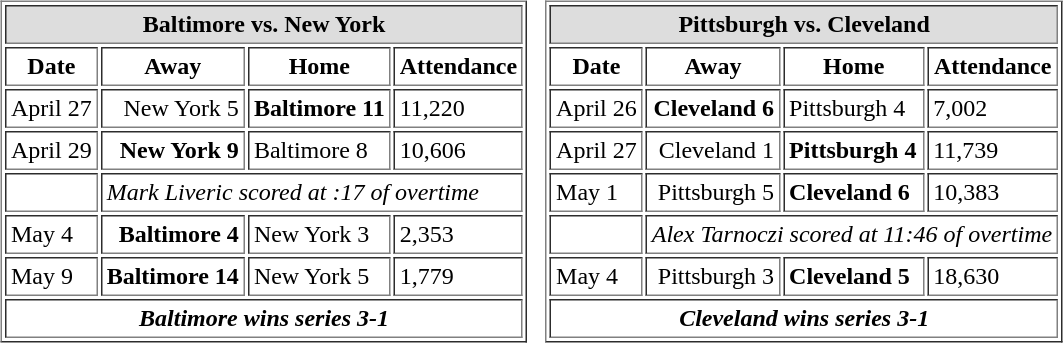<table cellspacing="10">
<tr>
<td valign="top"><br><table cellpadding="3" border="1">
<tr>
<th bgcolor="#DDDDDD" align="center" colspan="4">Baltimore vs. New York</th>
</tr>
<tr>
<th>Date</th>
<th>Away</th>
<th>Home</th>
<th>Attendance</th>
</tr>
<tr>
<td>April 27</td>
<td align="right">New York 5</td>
<td><strong>Baltimore 11</strong></td>
<td>11,220</td>
</tr>
<tr>
<td>April 29</td>
<td align="right"><strong>New York 9</strong></td>
<td>Baltimore 8</td>
<td>10,606</td>
</tr>
<tr>
<td></td>
<td align="left" colspan="4"><em>Mark Liveric scored at :17 of overtime</em></td>
</tr>
<tr>
<td>May 4</td>
<td align="right"><strong>Baltimore 4</strong></td>
<td>New York 3</td>
<td>2,353</td>
</tr>
<tr>
<td>May 9</td>
<td align="right"><strong>Baltimore 14</strong></td>
<td>New York 5</td>
<td>1,779</td>
</tr>
<tr>
<td align="center" colspan="4"><strong><em>Baltimore wins series 3-1</em></strong></td>
</tr>
</table>
</td>
<td valign="top"><br><table cellpadding="3" border="1">
<tr>
<th bgcolor="#DDDDDD" align="center" colspan="4">Pittsburgh vs. Cleveland</th>
</tr>
<tr>
<th>Date</th>
<th>Away</th>
<th>Home</th>
<th>Attendance</th>
</tr>
<tr>
<td>April 26</td>
<td align="right"><strong>Cleveland 6</strong></td>
<td>Pittsburgh 4</td>
<td>7,002</td>
</tr>
<tr>
<td>April 27</td>
<td align="right">Cleveland 1</td>
<td><strong>Pittsburgh 4</strong></td>
<td>11,739</td>
</tr>
<tr>
<td>May 1</td>
<td align="right">Pittsburgh 5</td>
<td><strong>Cleveland 6</strong></td>
<td>10,383</td>
</tr>
<tr>
<td></td>
<td align="left" colspan="4"><em>Alex Tarnoczi scored at 11:46 of overtime</em></td>
</tr>
<tr>
<td>May 4</td>
<td align="right">Pittsburgh 3</td>
<td><strong>Cleveland 5</strong></td>
<td>18,630</td>
</tr>
<tr>
<td align="center" colspan="4"><strong><em>Cleveland wins series 3-1</em></strong></td>
</tr>
</table>
</td>
</tr>
</table>
